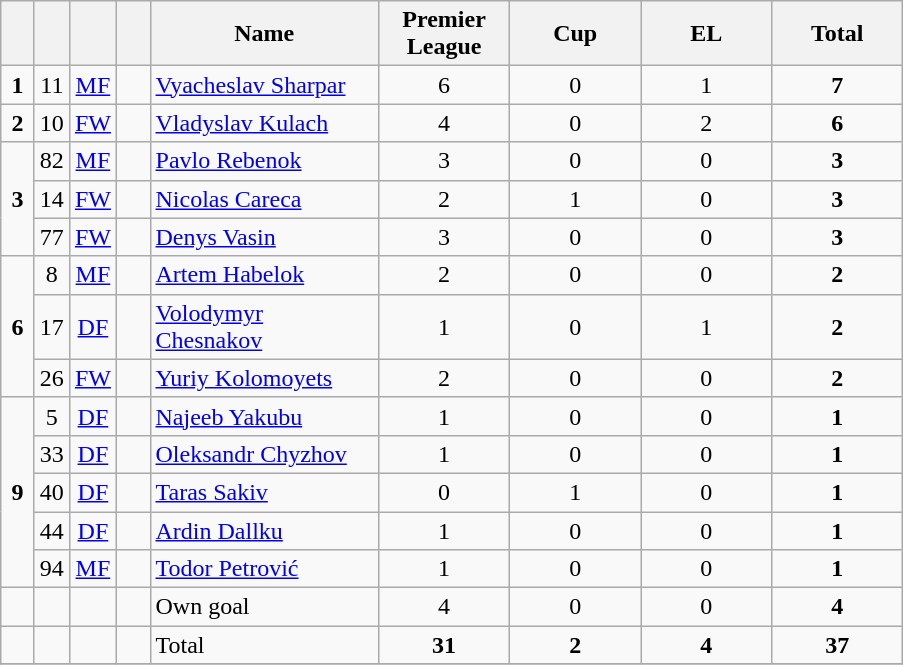<table class="wikitable" style="text-align:center">
<tr>
<th width=15></th>
<th width=15></th>
<th width=15></th>
<th width=15></th>
<th width=145>Name</th>
<th width=80>Premier League</th>
<th width=80>Cup</th>
<th width=80>EL</th>
<th width=80>Total</th>
</tr>
<tr>
<td><strong>1</strong></td>
<td>11</td>
<td><a href='#'>MF</a></td>
<td></td>
<td align=left><a href='#'>Vyacheslav Sharpar</a></td>
<td>6</td>
<td>0</td>
<td>1</td>
<td><strong>7</strong></td>
</tr>
<tr>
<td><strong>2</strong></td>
<td>10</td>
<td><a href='#'>FW</a></td>
<td></td>
<td align=left><a href='#'>Vladyslav Kulach</a></td>
<td>4</td>
<td>0</td>
<td>2</td>
<td><strong>6</strong></td>
</tr>
<tr>
<td rowspan=3><strong>3</strong></td>
<td>82</td>
<td><a href='#'>MF</a></td>
<td></td>
<td align=left><a href='#'>Pavlo Rebenok</a></td>
<td>3</td>
<td>0</td>
<td>0</td>
<td><strong>3</strong></td>
</tr>
<tr>
<td>14</td>
<td><a href='#'>FW</a></td>
<td></td>
<td align=left><a href='#'>Nicolas Careca</a></td>
<td>2</td>
<td>1</td>
<td>0</td>
<td><strong>3</strong></td>
</tr>
<tr>
<td>77</td>
<td><a href='#'>FW</a></td>
<td></td>
<td align=left><a href='#'>Denys Vasin</a></td>
<td>3</td>
<td>0</td>
<td>0</td>
<td><strong>3</strong></td>
</tr>
<tr>
<td rowspan=3><strong>6</strong></td>
<td>8</td>
<td><a href='#'>MF</a></td>
<td></td>
<td align=left><a href='#'>Artem Habelok</a></td>
<td>2</td>
<td>0</td>
<td>0</td>
<td><strong>2</strong></td>
</tr>
<tr>
<td>17</td>
<td><a href='#'>DF</a></td>
<td></td>
<td align=left><a href='#'>Volodymyr Chesnakov</a></td>
<td>1</td>
<td>0</td>
<td>1</td>
<td><strong>2</strong></td>
</tr>
<tr>
<td>26</td>
<td><a href='#'>FW</a></td>
<td></td>
<td align=left><a href='#'>Yuriy Kolomoyets</a></td>
<td>2</td>
<td>0</td>
<td>0</td>
<td><strong>2</strong></td>
</tr>
<tr>
<td rowspan=5><strong>9</strong></td>
<td>5</td>
<td><a href='#'>DF</a></td>
<td></td>
<td align=left><a href='#'>Najeeb Yakubu</a></td>
<td>1</td>
<td>0</td>
<td>0</td>
<td><strong>1</strong></td>
</tr>
<tr>
<td>33</td>
<td><a href='#'>DF</a></td>
<td></td>
<td align=left><a href='#'>Oleksandr Chyzhov</a></td>
<td>1</td>
<td>0</td>
<td>0</td>
<td><strong>1</strong></td>
</tr>
<tr>
<td>40</td>
<td><a href='#'>DF</a></td>
<td></td>
<td align=left><a href='#'>Taras Sakiv</a></td>
<td>0</td>
<td>1</td>
<td>0</td>
<td><strong>1</strong></td>
</tr>
<tr>
<td>44</td>
<td><a href='#'>DF</a></td>
<td></td>
<td align=left><a href='#'>Ardin Dallku</a></td>
<td>1</td>
<td>0</td>
<td>0</td>
<td><strong>1</strong></td>
</tr>
<tr>
<td>94</td>
<td><a href='#'>MF</a></td>
<td></td>
<td align=left><a href='#'>Todor Petrović</a></td>
<td>1</td>
<td>0</td>
<td>0</td>
<td><strong>1</strong></td>
</tr>
<tr>
<td></td>
<td></td>
<td></td>
<td></td>
<td align=left>Own goal</td>
<td>4</td>
<td>0</td>
<td>0</td>
<td><strong>4</strong></td>
</tr>
<tr>
<td></td>
<td></td>
<td></td>
<td></td>
<td align=left>Total</td>
<td><strong>31</strong></td>
<td><strong>2</strong></td>
<td><strong>4</strong></td>
<td><strong>37</strong></td>
</tr>
<tr>
</tr>
</table>
